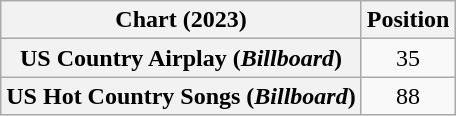<table class="wikitable sortable plainrowheaders" style="text-align:center">
<tr>
<th scope="col">Chart (2023)</th>
<th scope="col">Position</th>
</tr>
<tr>
<th scope="row">US Country Airplay (<em>Billboard</em>)</th>
<td>35</td>
</tr>
<tr>
<th scope="row">US Hot Country Songs (<em>Billboard</em>)</th>
<td>88</td>
</tr>
</table>
